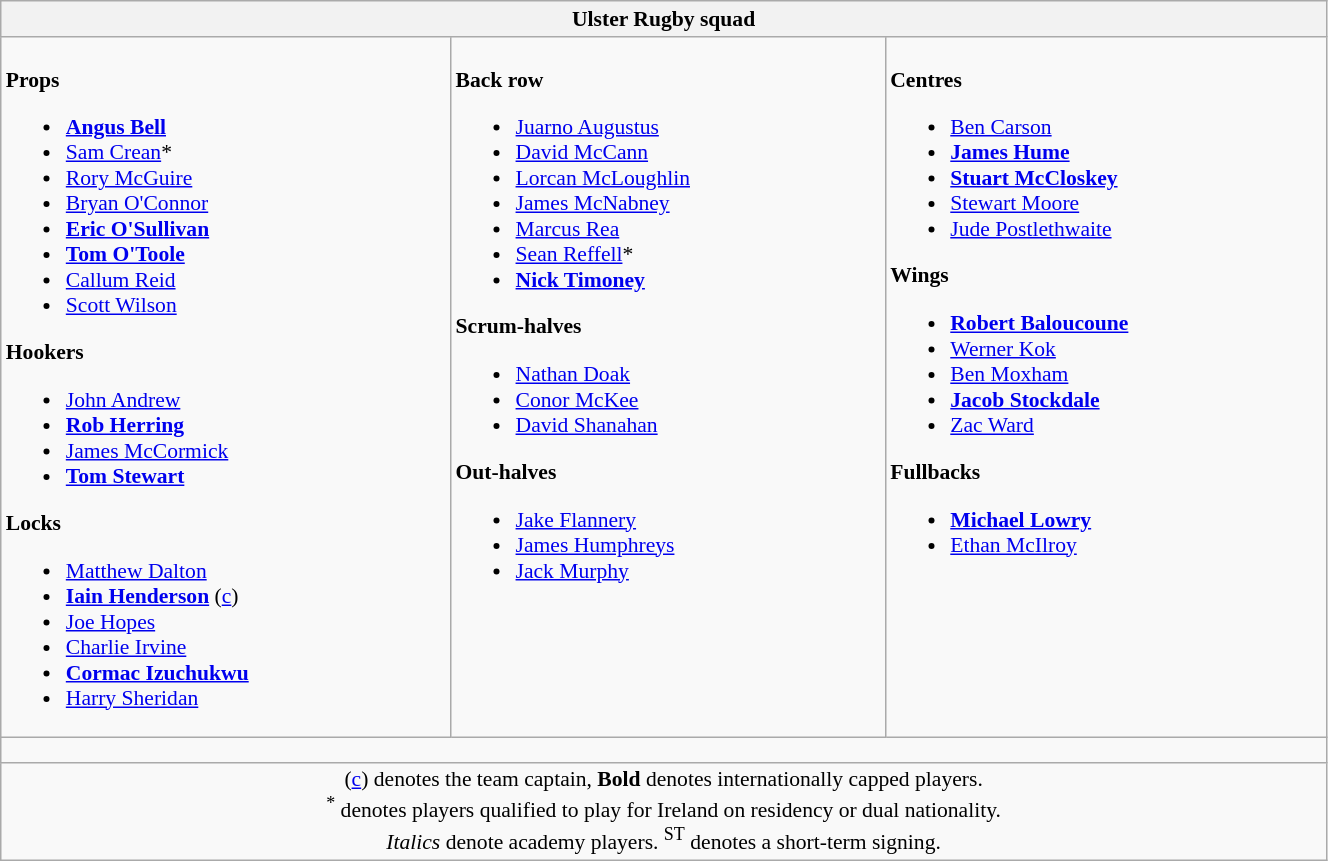<table class="wikitable" style="text-align:left; font-size:90%; width:70%">
<tr>
<th colspan="100%">Ulster Rugby squad</th>
</tr>
<tr valign="top">
<td><br><strong>Props</strong><ul><li> <strong><a href='#'>Angus Bell</a></strong></li><li> <a href='#'>Sam Crean</a>*</li><li> <a href='#'>Rory McGuire</a></li><li> <a href='#'>Bryan O'Connor</a></li><li> <strong><a href='#'>Eric O'Sullivan</a></strong></li><li> <strong><a href='#'>Tom O'Toole</a></strong></li><li> <a href='#'>Callum Reid</a></li><li> <a href='#'>Scott Wilson</a></li></ul><strong>Hookers</strong><ul><li> <a href='#'>John Andrew</a></li><li> <strong><a href='#'>Rob Herring</a></strong></li><li> <a href='#'>James McCormick</a></li><li> <strong><a href='#'>Tom Stewart</a></strong></li></ul><strong>Locks</strong><ul><li> <a href='#'>Matthew Dalton</a></li><li> <strong><a href='#'>Iain Henderson</a></strong> (<a href='#'>c</a>)</li><li> <a href='#'>Joe Hopes</a></li><li> <a href='#'>Charlie Irvine</a></li><li> <strong><a href='#'>Cormac Izuchukwu</a></strong></li><li> <a href='#'>Harry Sheridan</a></li></ul></td>
<td><br><strong>Back row</strong><ul><li> <a href='#'>Juarno Augustus</a></li><li> <a href='#'>David McCann</a></li><li> <a href='#'>Lorcan McLoughlin</a></li><li> <a href='#'>James McNabney</a></li><li> <a href='#'>Marcus Rea</a></li><li> <a href='#'>Sean Reffell</a>*</li><li> <strong><a href='#'>Nick Timoney</a></strong></li></ul><strong>Scrum-halves</strong><ul><li> <a href='#'>Nathan Doak</a></li><li> <a href='#'>Conor McKee</a></li><li> <a href='#'>David Shanahan</a></li></ul><strong>Out-halves</strong><ul><li> <a href='#'>Jake Flannery</a></li><li> <a href='#'>James Humphreys</a></li><li> <a href='#'>Jack Murphy</a></li></ul></td>
<td><br><strong>Centres</strong><ul><li> <a href='#'>Ben Carson</a></li><li> <strong><a href='#'>James Hume</a></strong></li><li> <strong><a href='#'>Stuart McCloskey</a></strong></li><li> <a href='#'>Stewart Moore</a></li><li> <a href='#'>Jude Postlethwaite</a></li></ul><strong>Wings</strong><ul><li> <strong><a href='#'>Robert Baloucoune</a></strong></li><li> <a href='#'>Werner Kok</a></li><li> <a href='#'>Ben Moxham</a></li><li> <strong><a href='#'>Jacob Stockdale</a></strong></li><li> <a href='#'>Zac Ward</a></li></ul><strong>Fullbacks</strong><ul><li> <strong><a href='#'>Michael Lowry</a></strong></li><li> <a href='#'>Ethan McIlroy</a></li></ul></td>
</tr>
<tr>
<td colspan="100%" style="height: 10px;"></td>
</tr>
<tr>
<td colspan="100%" style="text-align:center;">(<a href='#'>c</a>) denotes the team captain, <strong>Bold</strong> denotes internationally capped players.<br><sup>*</sup> denotes players qualified to play for Ireland on residency or dual nationality. <br><em>Italics</em> denote academy players. <sup>ST</sup> denotes a short-term signing.</td>
</tr>
</table>
